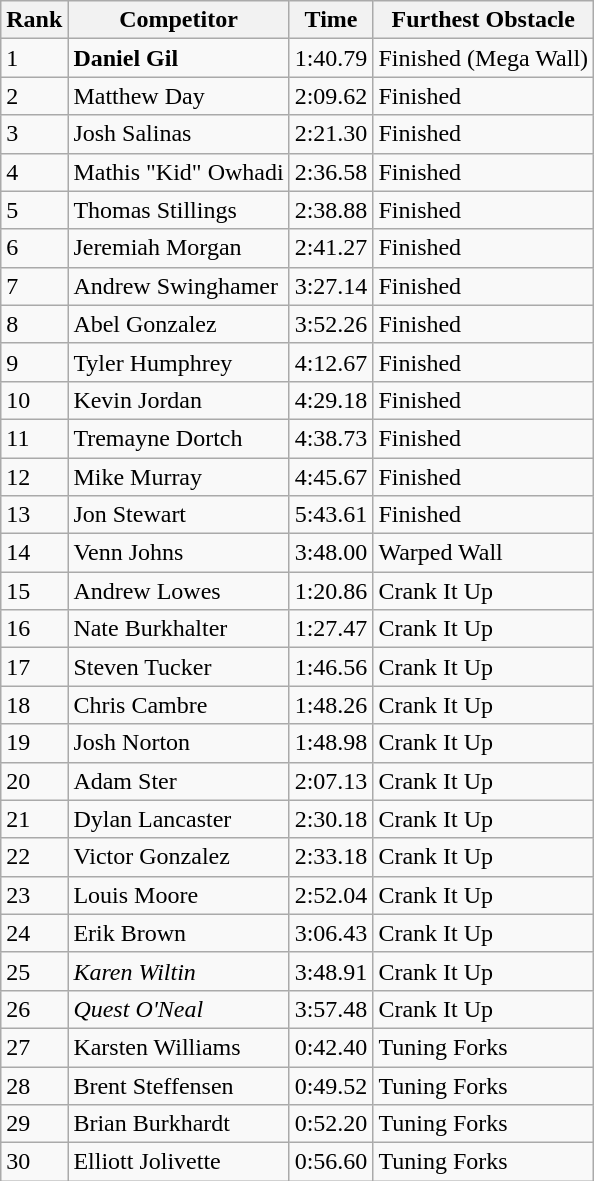<table class="wikitable sortable mw-collapsible">
<tr>
<th>Rank</th>
<th>Competitor</th>
<th>Time</th>
<th>Furthest Obstacle</th>
</tr>
<tr>
<td>1</td>
<td><strong>Daniel Gil</strong></td>
<td>1:40.79</td>
<td>Finished (Mega Wall)</td>
</tr>
<tr>
<td>2</td>
<td>Matthew Day</td>
<td>2:09.62</td>
<td>Finished</td>
</tr>
<tr>
<td>3</td>
<td>Josh Salinas</td>
<td>2:21.30</td>
<td>Finished</td>
</tr>
<tr>
<td>4</td>
<td>Mathis "Kid" Owhadi</td>
<td>2:36.58</td>
<td>Finished</td>
</tr>
<tr>
<td>5</td>
<td>Thomas Stillings</td>
<td>2:38.88</td>
<td>Finished</td>
</tr>
<tr>
<td>6</td>
<td>Jeremiah Morgan</td>
<td>2:41.27</td>
<td>Finished</td>
</tr>
<tr>
<td>7</td>
<td>Andrew Swinghamer</td>
<td>3:27.14</td>
<td>Finished</td>
</tr>
<tr>
<td>8</td>
<td>Abel Gonzalez</td>
<td>3:52.26</td>
<td>Finished</td>
</tr>
<tr>
<td>9</td>
<td>Tyler Humphrey</td>
<td>4:12.67</td>
<td>Finished</td>
</tr>
<tr>
<td>10</td>
<td>Kevin Jordan</td>
<td>4:29.18</td>
<td>Finished</td>
</tr>
<tr>
<td>11</td>
<td>Tremayne Dortch</td>
<td>4:38.73</td>
<td>Finished</td>
</tr>
<tr>
<td>12</td>
<td>Mike Murray</td>
<td>4:45.67</td>
<td>Finished</td>
</tr>
<tr>
<td>13</td>
<td>Jon Stewart</td>
<td>5:43.61</td>
<td>Finished</td>
</tr>
<tr>
<td>14</td>
<td>Venn Johns</td>
<td>3:48.00</td>
<td>Warped Wall</td>
</tr>
<tr>
<td>15</td>
<td>Andrew Lowes</td>
<td>1:20.86</td>
<td>Crank It Up</td>
</tr>
<tr>
<td>16</td>
<td>Nate Burkhalter</td>
<td>1:27.47</td>
<td>Crank It Up</td>
</tr>
<tr>
<td>17</td>
<td>Steven Tucker</td>
<td>1:46.56</td>
<td>Crank It Up</td>
</tr>
<tr>
<td>18</td>
<td>Chris Cambre</td>
<td>1:48.26</td>
<td>Crank It Up</td>
</tr>
<tr>
<td>19</td>
<td>Josh Norton</td>
<td>1:48.98</td>
<td>Crank It Up</td>
</tr>
<tr>
<td>20</td>
<td>Adam Ster</td>
<td>2:07.13</td>
<td>Crank It Up</td>
</tr>
<tr>
<td>21</td>
<td>Dylan Lancaster</td>
<td>2:30.18</td>
<td>Crank It Up</td>
</tr>
<tr>
<td>22</td>
<td>Victor Gonzalez</td>
<td>2:33.18</td>
<td>Crank It Up</td>
</tr>
<tr>
<td>23</td>
<td>Louis Moore</td>
<td>2:52.04</td>
<td>Crank It Up</td>
</tr>
<tr>
<td>24</td>
<td>Erik Brown</td>
<td>3:06.43</td>
<td>Crank It Up</td>
</tr>
<tr>
<td>25</td>
<td><em>Karen Wiltin</em></td>
<td>3:48.91</td>
<td>Crank It Up</td>
</tr>
<tr>
<td>26</td>
<td><em>Quest O'Neal</em></td>
<td>3:57.48</td>
<td>Crank It Up</td>
</tr>
<tr>
<td>27</td>
<td>Karsten Williams</td>
<td>0:42.40</td>
<td>Tuning Forks</td>
</tr>
<tr>
<td>28</td>
<td>Brent Steffensen</td>
<td>0:49.52</td>
<td>Tuning Forks</td>
</tr>
<tr>
<td>29</td>
<td>Brian Burkhardt</td>
<td>0:52.20</td>
<td>Tuning Forks</td>
</tr>
<tr>
<td>30</td>
<td>Elliott Jolivette</td>
<td>0:56.60</td>
<td>Tuning Forks</td>
</tr>
</table>
